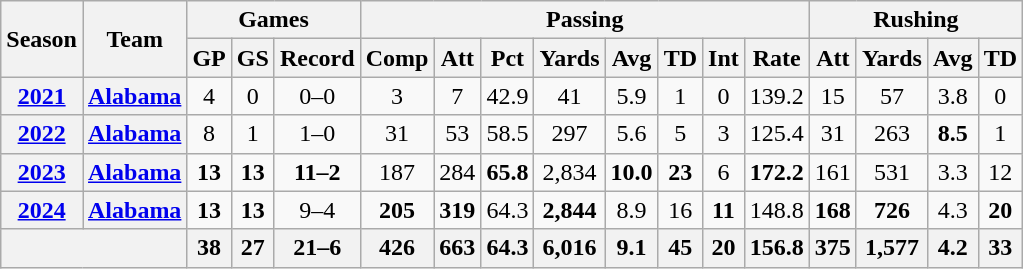<table class="wikitable" style="text-align:center;">
<tr>
<th rowspan="2">Season</th>
<th rowspan="2">Team</th>
<th colspan="3">Games</th>
<th colspan="8">Passing</th>
<th colspan="4">Rushing</th>
</tr>
<tr>
<th>GP</th>
<th>GS</th>
<th>Record</th>
<th>Comp</th>
<th>Att</th>
<th>Pct</th>
<th>Yards</th>
<th>Avg</th>
<th>TD</th>
<th>Int</th>
<th>Rate</th>
<th>Att</th>
<th>Yards</th>
<th>Avg</th>
<th>TD</th>
</tr>
<tr>
<th><a href='#'>2021</a></th>
<th><a href='#'>Alabama</a></th>
<td>4</td>
<td>0</td>
<td>0–0</td>
<td>3</td>
<td>7</td>
<td>42.9</td>
<td>41</td>
<td>5.9</td>
<td>1</td>
<td>0</td>
<td>139.2</td>
<td>15</td>
<td>57</td>
<td>3.8</td>
<td>0</td>
</tr>
<tr>
<th><a href='#'>2022</a></th>
<th><a href='#'>Alabama</a></th>
<td>8</td>
<td>1</td>
<td>1–0</td>
<td>31</td>
<td>53</td>
<td>58.5</td>
<td>297</td>
<td>5.6</td>
<td>5</td>
<td>3</td>
<td>125.4</td>
<td>31</td>
<td>263</td>
<td><strong>8.5</strong></td>
<td>1</td>
</tr>
<tr>
<th><a href='#'>2023</a></th>
<th><a href='#'>Alabama</a></th>
<td><strong>13</strong></td>
<td><strong>13</strong></td>
<td><strong>11–2</strong></td>
<td>187</td>
<td>284</td>
<td><strong>65.8</strong></td>
<td>2,834</td>
<td><strong>10.0</strong></td>
<td><strong>23</strong></td>
<td>6</td>
<td><strong>172.2</strong></td>
<td>161</td>
<td>531</td>
<td>3.3</td>
<td>12</td>
</tr>
<tr>
<th><a href='#'>2024</a></th>
<th><a href='#'>Alabama</a></th>
<td><strong>13</strong></td>
<td><strong>13</strong></td>
<td>9–4</td>
<td><strong>205</strong></td>
<td><strong>319</strong></td>
<td>64.3</td>
<td><strong>2,844</strong></td>
<td>8.9</td>
<td>16</td>
<td><strong>11</strong></td>
<td>148.8</td>
<td><strong>168</strong></td>
<td><strong>726</strong></td>
<td>4.3</td>
<td><strong>20</strong></td>
</tr>
<tr>
<th colspan="2"></th>
<th>38</th>
<th>27</th>
<th>21–6</th>
<th>426</th>
<th>663</th>
<th>64.3</th>
<th>6,016</th>
<th>9.1</th>
<th>45</th>
<th>20</th>
<th>156.8</th>
<th>375</th>
<th>1,577</th>
<th>4.2</th>
<th>33</th>
</tr>
</table>
